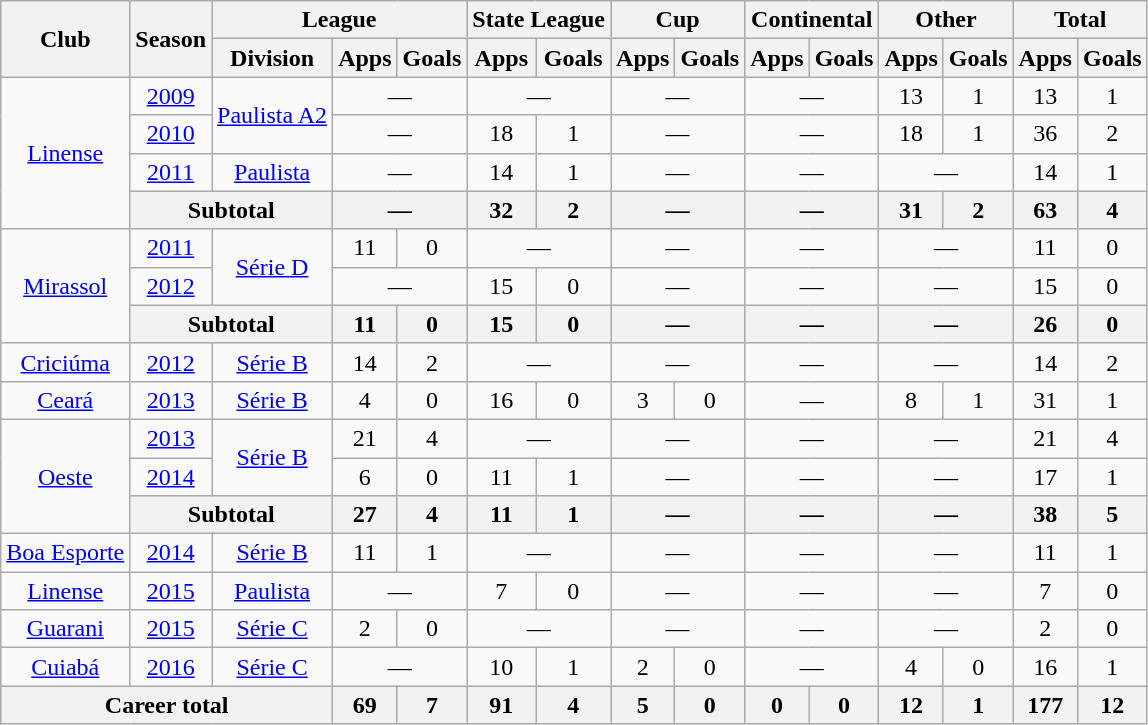<table class="wikitable" style="text-align: center;">
<tr>
<th rowspan="2">Club</th>
<th rowspan="2">Season</th>
<th colspan="3">League</th>
<th colspan="2">State League</th>
<th colspan="2">Cup</th>
<th colspan="2">Continental</th>
<th colspan="2">Other</th>
<th colspan="2">Total</th>
</tr>
<tr>
<th>Division</th>
<th>Apps</th>
<th>Goals</th>
<th>Apps</th>
<th>Goals</th>
<th>Apps</th>
<th>Goals</th>
<th>Apps</th>
<th>Goals</th>
<th>Apps</th>
<th>Goals</th>
<th>Apps</th>
<th>Goals</th>
</tr>
<tr>
<td rowspan=4 align="center"><a href='#'>Linense</a></td>
<td><a href='#'>2009</a></td>
<td rowspan=2><a href='#'>Paulista A2</a></td>
<td colspan="2">—</td>
<td colspan="2">—</td>
<td colspan="2">—</td>
<td colspan="2">—</td>
<td>13</td>
<td>1</td>
<td>13</td>
<td>1</td>
</tr>
<tr>
<td><a href='#'>2010</a></td>
<td colspan="2">—</td>
<td>18</td>
<td>1</td>
<td colspan="2">—</td>
<td colspan="2">—</td>
<td>18</td>
<td>1</td>
<td>36</td>
<td>2</td>
</tr>
<tr>
<td><a href='#'>2011</a></td>
<td><a href='#'>Paulista</a></td>
<td colspan="2">—</td>
<td>14</td>
<td>1</td>
<td colspan="2">—</td>
<td colspan="2">—</td>
<td colspan="2">—</td>
<td>14</td>
<td>1</td>
</tr>
<tr>
<th colspan="2">Subtotal</th>
<th colspan="2">—</th>
<th>32</th>
<th>2</th>
<th colspan="2">—</th>
<th colspan="2">—</th>
<th>31</th>
<th>2</th>
<th>63</th>
<th>4</th>
</tr>
<tr>
<td rowspan=3 align="center"><a href='#'>Mirassol</a></td>
<td><a href='#'>2011</a></td>
<td rowspan=2><a href='#'>Série D</a></td>
<td>11</td>
<td>0</td>
<td colspan="2">—</td>
<td colspan="2">—</td>
<td colspan="2">—</td>
<td colspan="2">—</td>
<td>11</td>
<td>0</td>
</tr>
<tr>
<td><a href='#'>2012</a></td>
<td colspan="2">—</td>
<td>15</td>
<td>0</td>
<td colspan="2">—</td>
<td colspan="2">—</td>
<td colspan="2">—</td>
<td>15</td>
<td>0</td>
</tr>
<tr>
<th colspan="2">Subtotal</th>
<th>11</th>
<th>0</th>
<th>15</th>
<th>0</th>
<th colspan="2">—</th>
<th colspan="2">—</th>
<th colspan="2">—</th>
<th>26</th>
<th>0</th>
</tr>
<tr>
<td align="center"><a href='#'>Criciúma</a></td>
<td><a href='#'>2012</a></td>
<td><a href='#'>Série B</a></td>
<td>14</td>
<td>2</td>
<td colspan="2">—</td>
<td colspan="2">—</td>
<td colspan="2">—</td>
<td colspan="2">—</td>
<td>14</td>
<td>2</td>
</tr>
<tr>
<td align="center"><a href='#'>Ceará</a></td>
<td><a href='#'>2013</a></td>
<td><a href='#'>Série B</a></td>
<td>4</td>
<td>0</td>
<td>16</td>
<td>0</td>
<td>3</td>
<td>0</td>
<td colspan="2">—</td>
<td>8</td>
<td>1</td>
<td>31</td>
<td>1</td>
</tr>
<tr>
<td rowspan=3 align="center"><a href='#'>Oeste</a></td>
<td><a href='#'>2013</a></td>
<td rowspan=2><a href='#'>Série B</a></td>
<td>21</td>
<td>4</td>
<td colspan="2">—</td>
<td colspan="2">—</td>
<td colspan="2">—</td>
<td colspan="2">—</td>
<td>21</td>
<td>4</td>
</tr>
<tr>
<td><a href='#'>2014</a></td>
<td>6</td>
<td>0</td>
<td>11</td>
<td>1</td>
<td colspan="2">—</td>
<td colspan="2">—</td>
<td colspan="2">—</td>
<td>17</td>
<td>1</td>
</tr>
<tr>
<th colspan="2">Subtotal</th>
<th>27</th>
<th>4</th>
<th>11</th>
<th>1</th>
<th colspan="2">—</th>
<th colspan="2">—</th>
<th colspan="2">—</th>
<th>38</th>
<th>5</th>
</tr>
<tr>
<td align="center"><a href='#'>Boa Esporte</a></td>
<td><a href='#'>2014</a></td>
<td><a href='#'>Série B</a></td>
<td>11</td>
<td>1</td>
<td colspan="2">—</td>
<td colspan="2">—</td>
<td colspan="2">—</td>
<td colspan="2">—</td>
<td>11</td>
<td>1</td>
</tr>
<tr>
<td align="center"><a href='#'>Linense</a></td>
<td><a href='#'>2015</a></td>
<td><a href='#'>Paulista</a></td>
<td colspan="2">—</td>
<td>7</td>
<td>0</td>
<td colspan="2">—</td>
<td colspan="2">—</td>
<td colspan="2">—</td>
<td>7</td>
<td>0</td>
</tr>
<tr>
<td align="center"><a href='#'>Guarani</a></td>
<td><a href='#'>2015</a></td>
<td><a href='#'>Série C</a></td>
<td>2</td>
<td>0</td>
<td colspan="2">—</td>
<td colspan="2">—</td>
<td colspan="2">—</td>
<td colspan="2">—</td>
<td>2</td>
<td>0</td>
</tr>
<tr>
<td align="center"><a href='#'>Cuiabá</a></td>
<td><a href='#'>2016</a></td>
<td><a href='#'>Série C</a></td>
<td colspan="2">—</td>
<td>10</td>
<td>1</td>
<td>2</td>
<td>0</td>
<td colspan="2">—</td>
<td>4</td>
<td>0</td>
<td>16</td>
<td>1</td>
</tr>
<tr>
<th colspan="3"><strong>Career total</strong></th>
<th>69</th>
<th>7</th>
<th>91</th>
<th>4</th>
<th>5</th>
<th>0</th>
<th>0</th>
<th>0</th>
<th>12</th>
<th>1</th>
<th>177</th>
<th>12</th>
</tr>
</table>
